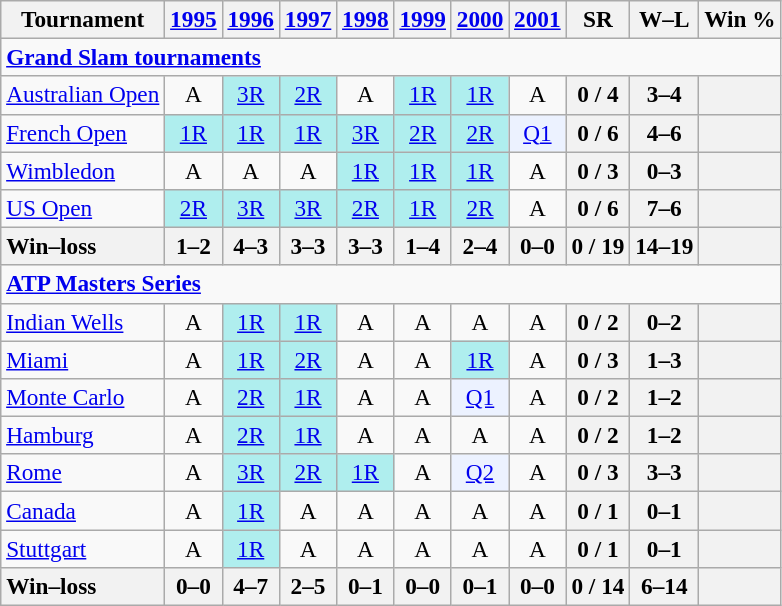<table class=wikitable style=text-align:center;font-size:97%>
<tr>
<th>Tournament</th>
<th><a href='#'>1995</a></th>
<th><a href='#'>1996</a></th>
<th><a href='#'>1997</a></th>
<th><a href='#'>1998</a></th>
<th><a href='#'>1999</a></th>
<th><a href='#'>2000</a></th>
<th><a href='#'>2001</a></th>
<th>SR</th>
<th>W–L</th>
<th>Win %</th>
</tr>
<tr>
<td colspan=23 align=left><strong><a href='#'>Grand Slam tournaments</a></strong></td>
</tr>
<tr>
<td align=left><a href='#'>Australian Open</a></td>
<td>A</td>
<td bgcolor=afeeee><a href='#'>3R</a></td>
<td bgcolor=afeeee><a href='#'>2R</a></td>
<td>A</td>
<td bgcolor=afeeee><a href='#'>1R</a></td>
<td bgcolor=afeeee><a href='#'>1R</a></td>
<td>A</td>
<th>0 / 4</th>
<th>3–4</th>
<th></th>
</tr>
<tr>
<td align=left><a href='#'>French Open</a></td>
<td bgcolor=afeeee><a href='#'>1R</a></td>
<td bgcolor=afeeee><a href='#'>1R</a></td>
<td bgcolor=afeeee><a href='#'>1R</a></td>
<td bgcolor=afeeee><a href='#'>3R</a></td>
<td bgcolor=afeeee><a href='#'>2R</a></td>
<td bgcolor=afeeee><a href='#'>2R</a></td>
<td bgcolor=ecf2ff><a href='#'>Q1</a></td>
<th>0 / 6</th>
<th>4–6</th>
<th></th>
</tr>
<tr>
<td align=left><a href='#'>Wimbledon</a></td>
<td>A</td>
<td>A</td>
<td>A</td>
<td bgcolor=afeeee><a href='#'>1R</a></td>
<td bgcolor=afeeee><a href='#'>1R</a></td>
<td bgcolor=afeeee><a href='#'>1R</a></td>
<td>A</td>
<th>0 / 3</th>
<th>0–3</th>
<th></th>
</tr>
<tr>
<td align=left><a href='#'>US Open</a></td>
<td bgcolor=afeeee><a href='#'>2R</a></td>
<td bgcolor=afeeee><a href='#'>3R</a></td>
<td bgcolor=afeeee><a href='#'>3R</a></td>
<td bgcolor=afeeee><a href='#'>2R</a></td>
<td bgcolor=afeeee><a href='#'>1R</a></td>
<td bgcolor=afeeee><a href='#'>2R</a></td>
<td>A</td>
<th>0 / 6</th>
<th>7–6</th>
<th></th>
</tr>
<tr>
<th style=text-align:left>Win–loss</th>
<th>1–2</th>
<th>4–3</th>
<th>3–3</th>
<th>3–3</th>
<th>1–4</th>
<th>2–4</th>
<th>0–0</th>
<th>0 / 19</th>
<th>14–19</th>
<th></th>
</tr>
<tr>
<td colspan=23 align=left><strong><a href='#'>ATP Masters Series</a></strong></td>
</tr>
<tr>
<td align=left><a href='#'>Indian Wells</a></td>
<td>A</td>
<td bgcolor=afeeee><a href='#'>1R</a></td>
<td bgcolor=afeeee><a href='#'>1R</a></td>
<td>A</td>
<td>A</td>
<td>A</td>
<td>A</td>
<th>0 / 2</th>
<th>0–2</th>
<th></th>
</tr>
<tr>
<td align=left><a href='#'>Miami</a></td>
<td>A</td>
<td bgcolor=afeeee><a href='#'>1R</a></td>
<td bgcolor=afeeee><a href='#'>2R</a></td>
<td>A</td>
<td>A</td>
<td bgcolor=afeeee><a href='#'>1R</a></td>
<td>A</td>
<th>0 / 3</th>
<th>1–3</th>
<th></th>
</tr>
<tr>
<td align=left><a href='#'>Monte Carlo</a></td>
<td>A</td>
<td bgcolor=afeeee><a href='#'>2R</a></td>
<td bgcolor=afeeee><a href='#'>1R</a></td>
<td>A</td>
<td>A</td>
<td bgcolor=ecf2ff><a href='#'>Q1</a></td>
<td>A</td>
<th>0 / 2</th>
<th>1–2</th>
<th></th>
</tr>
<tr>
<td align=left><a href='#'>Hamburg</a></td>
<td>A</td>
<td bgcolor=afeeee><a href='#'>2R</a></td>
<td bgcolor=afeeee><a href='#'>1R</a></td>
<td>A</td>
<td>A</td>
<td>A</td>
<td>A</td>
<th>0 / 2</th>
<th>1–2</th>
<th></th>
</tr>
<tr>
<td align=left><a href='#'>Rome</a></td>
<td>A</td>
<td bgcolor=afeeee><a href='#'>3R</a></td>
<td bgcolor=afeeee><a href='#'>2R</a></td>
<td bgcolor=afeeee><a href='#'>1R</a></td>
<td>A</td>
<td bgcolor=ecf2ff><a href='#'>Q2</a></td>
<td>A</td>
<th>0 / 3</th>
<th>3–3</th>
<th></th>
</tr>
<tr>
<td align=left><a href='#'>Canada</a></td>
<td>A</td>
<td bgcolor=afeeee><a href='#'>1R</a></td>
<td>A</td>
<td>A</td>
<td>A</td>
<td>A</td>
<td>A</td>
<th>0 / 1</th>
<th>0–1</th>
<th></th>
</tr>
<tr>
<td align=left><a href='#'>Stuttgart</a></td>
<td>A</td>
<td bgcolor=afeeee><a href='#'>1R</a></td>
<td>A</td>
<td>A</td>
<td>A</td>
<td>A</td>
<td>A</td>
<th>0 / 1</th>
<th>0–1</th>
<th></th>
</tr>
<tr>
<th style=text-align:left>Win–loss</th>
<th>0–0</th>
<th>4–7</th>
<th>2–5</th>
<th>0–1</th>
<th>0–0</th>
<th>0–1</th>
<th>0–0</th>
<th>0 / 14</th>
<th>6–14</th>
<th></th>
</tr>
</table>
